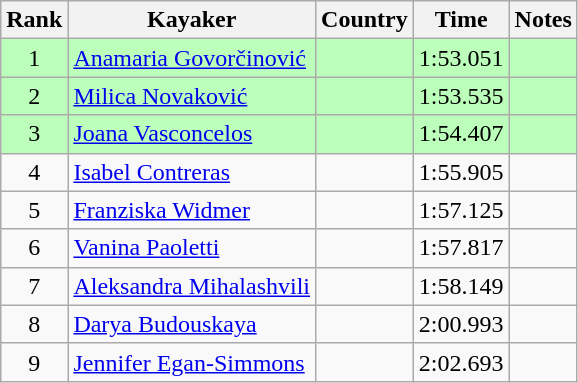<table class="wikitable" style="text-align:center">
<tr>
<th>Rank</th>
<th>Kayaker</th>
<th>Country</th>
<th>Time</th>
<th>Notes</th>
</tr>
<tr bgcolor=bbffbb>
<td>1</td>
<td align=left><a href='#'>Anamaria Govorčinović</a></td>
<td align=left></td>
<td>1:53.051</td>
<td></td>
</tr>
<tr bgcolor=bbffbb>
<td>2</td>
<td align=left><a href='#'>Milica Novaković</a></td>
<td align=left></td>
<td>1:53.535</td>
<td></td>
</tr>
<tr bgcolor=bbffbb>
<td>3</td>
<td align=left><a href='#'>Joana Vasconcelos</a></td>
<td align=left></td>
<td>1:54.407</td>
<td></td>
</tr>
<tr>
<td>4</td>
<td align=left><a href='#'>Isabel Contreras</a></td>
<td align=left></td>
<td>1:55.905</td>
<td></td>
</tr>
<tr>
<td>5</td>
<td align=left><a href='#'>Franziska Widmer</a></td>
<td align=left></td>
<td>1:57.125</td>
<td></td>
</tr>
<tr>
<td>6</td>
<td align=left><a href='#'>Vanina Paoletti</a></td>
<td align=left></td>
<td>1:57.817</td>
<td></td>
</tr>
<tr>
<td>7</td>
<td align=left><a href='#'>Aleksandra Mihalashvili</a></td>
<td align=left></td>
<td>1:58.149</td>
<td></td>
</tr>
<tr>
<td>8</td>
<td align=left><a href='#'>Darya Budouskaya</a></td>
<td align=left></td>
<td>2:00.993</td>
<td></td>
</tr>
<tr>
<td>9</td>
<td align=left><a href='#'>Jennifer Egan-Simmons</a></td>
<td align=left></td>
<td>2:02.693</td>
<td></td>
</tr>
</table>
